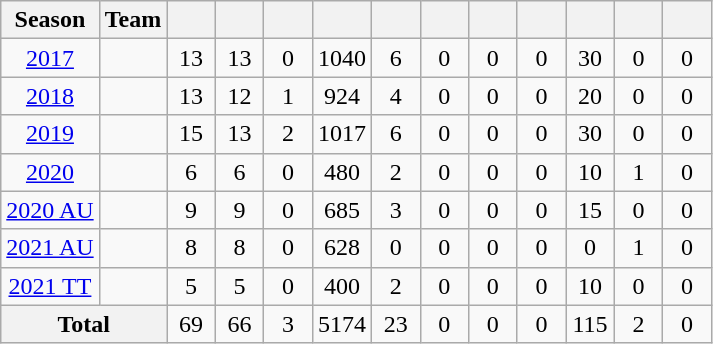<table class="wikitable" style="text-align:center;">
<tr>
<th>Season</th>
<th>Team</th>
<th style="width:25px;"></th>
<th style="width:25px;"></th>
<th style="width:25px;"></th>
<th style="width:25px;"></th>
<th style="width:25px;"></th>
<th style="width:25px;"></th>
<th style="width:25px;"></th>
<th style="width:25px;"></th>
<th style="width:25px;"></th>
<th style="width:25px;"></th>
<th style="width:25px;"></th>
</tr>
<tr>
<td><a href='#'>2017</a></td>
<td></td>
<td>13</td>
<td>13</td>
<td>0</td>
<td>1040</td>
<td>6</td>
<td>0</td>
<td>0</td>
<td>0</td>
<td>30</td>
<td>0</td>
<td>0</td>
</tr>
<tr>
<td><a href='#'>2018</a></td>
<td></td>
<td>13</td>
<td>12</td>
<td>1</td>
<td>924</td>
<td>4</td>
<td>0</td>
<td>0</td>
<td>0</td>
<td>20</td>
<td>0</td>
<td>0</td>
</tr>
<tr>
<td><a href='#'>2019</a></td>
<td></td>
<td>15</td>
<td>13</td>
<td>2</td>
<td>1017</td>
<td>6</td>
<td>0</td>
<td>0</td>
<td>0</td>
<td>30</td>
<td>0</td>
<td>0</td>
</tr>
<tr>
<td><a href='#'>2020</a></td>
<td></td>
<td>6</td>
<td>6</td>
<td>0</td>
<td>480</td>
<td>2</td>
<td>0</td>
<td>0</td>
<td>0</td>
<td>10</td>
<td>1</td>
<td>0</td>
</tr>
<tr>
<td><a href='#'>2020 AU</a></td>
<td></td>
<td>9</td>
<td>9</td>
<td>0</td>
<td>685</td>
<td>3</td>
<td>0</td>
<td>0</td>
<td>0</td>
<td>15</td>
<td>0</td>
<td>0</td>
</tr>
<tr>
<td><a href='#'>2021 AU</a></td>
<td></td>
<td>8</td>
<td>8</td>
<td>0</td>
<td>628</td>
<td>0</td>
<td>0</td>
<td>0</td>
<td>0</td>
<td>0</td>
<td>1</td>
<td>0</td>
</tr>
<tr>
<td><a href='#'>2021 TT</a></td>
<td></td>
<td>5</td>
<td>5</td>
<td>0</td>
<td>400</td>
<td>2</td>
<td>0</td>
<td>0</td>
<td>0</td>
<td>10</td>
<td>0</td>
<td>0</td>
</tr>
<tr>
<th colspan="2">Total</th>
<td>69</td>
<td>66</td>
<td>3</td>
<td>5174</td>
<td>23</td>
<td>0</td>
<td>0</td>
<td>0</td>
<td>115</td>
<td>2</td>
<td>0</td>
</tr>
</table>
